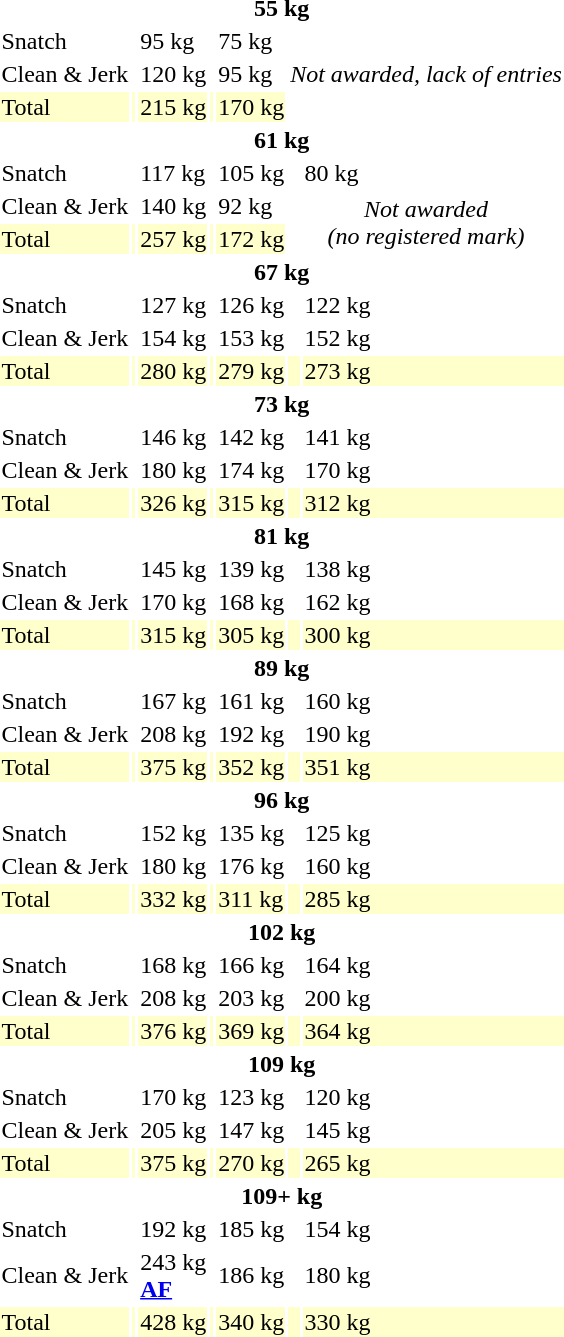<table>
<tr>
<th colspan=7>55 kg</th>
</tr>
<tr>
<td>Snatch</td>
<td></td>
<td>95 kg</td>
<td></td>
<td>75 kg</td>
<td rowspan=3 colspan=2 align=center><em>Not awarded, lack of entries</em></td>
</tr>
<tr>
<td>Clean & Jerk</td>
<td></td>
<td>120 kg</td>
<td></td>
<td>95 kg</td>
</tr>
<tr bgcolor=ffffcc>
<td>Total</td>
<td></td>
<td>215 kg</td>
<td></td>
<td>170 kg</td>
</tr>
<tr>
<th colspan=7>61 kg</th>
</tr>
<tr>
<td>Snatch</td>
<td></td>
<td>117 kg</td>
<td></td>
<td>105 kg</td>
<td></td>
<td>80 kg</td>
</tr>
<tr>
<td>Clean & Jerk</td>
<td></td>
<td>140 kg</td>
<td></td>
<td>92 kg</td>
<td rowspan=2 colspan=2 align=center><em>Not awarded<br>(no registered mark)</em></td>
</tr>
<tr bgcolor=ffffcc>
<td>Total</td>
<td></td>
<td>257 kg</td>
<td></td>
<td>172 kg</td>
</tr>
<tr>
<th colspan=7>67 kg</th>
</tr>
<tr>
<td>Snatch</td>
<td></td>
<td>127 kg</td>
<td></td>
<td>126 kg</td>
<td></td>
<td>122 kg</td>
</tr>
<tr>
<td>Clean & Jerk</td>
<td></td>
<td>154 kg</td>
<td></td>
<td>153 kg</td>
<td></td>
<td>152 kg</td>
</tr>
<tr bgcolor=ffffcc>
<td>Total</td>
<td></td>
<td>280 kg</td>
<td></td>
<td>279 kg</td>
<td></td>
<td>273 kg</td>
</tr>
<tr>
<th colspan=7>73 kg</th>
</tr>
<tr>
<td>Snatch</td>
<td></td>
<td>146 kg</td>
<td></td>
<td>142 kg</td>
<td></td>
<td>141 kg</td>
</tr>
<tr>
<td>Clean & Jerk</td>
<td></td>
<td>180 kg</td>
<td></td>
<td>174 kg</td>
<td></td>
<td>170 kg</td>
</tr>
<tr bgcolor=ffffcc>
<td>Total</td>
<td></td>
<td>326 kg</td>
<td></td>
<td>315 kg</td>
<td></td>
<td>312 kg</td>
</tr>
<tr>
<th colspan=7>81 kg</th>
</tr>
<tr>
<td>Snatch</td>
<td></td>
<td>145 kg</td>
<td></td>
<td>139 kg</td>
<td></td>
<td>138 kg</td>
</tr>
<tr>
<td>Clean & Jerk</td>
<td></td>
<td>170 kg</td>
<td></td>
<td>168 kg</td>
<td></td>
<td>162 kg</td>
</tr>
<tr bgcolor=ffffcc>
<td>Total</td>
<td></td>
<td>315 kg</td>
<td></td>
<td>305 kg</td>
<td></td>
<td>300 kg</td>
</tr>
<tr>
<th colspan=7>89 kg</th>
</tr>
<tr>
<td>Snatch</td>
<td></td>
<td>167 kg</td>
<td></td>
<td>161 kg</td>
<td></td>
<td>160 kg</td>
</tr>
<tr>
<td>Clean & Jerk</td>
<td></td>
<td>208 kg</td>
<td></td>
<td>192 kg</td>
<td></td>
<td>190 kg</td>
</tr>
<tr bgcolor=ffffcc>
<td>Total</td>
<td></td>
<td>375 kg</td>
<td></td>
<td>352 kg</td>
<td></td>
<td>351 kg</td>
</tr>
<tr>
<th colspan=7>96 kg</th>
</tr>
<tr>
<td>Snatch</td>
<td></td>
<td>152 kg</td>
<td></td>
<td>135 kg</td>
<td></td>
<td>125 kg</td>
</tr>
<tr>
<td>Clean & Jerk</td>
<td></td>
<td>180 kg</td>
<td></td>
<td>176 kg</td>
<td></td>
<td>160 kg</td>
</tr>
<tr bgcolor=ffffcc>
<td>Total</td>
<td></td>
<td>332 kg</td>
<td></td>
<td>311 kg</td>
<td></td>
<td>285 kg</td>
</tr>
<tr>
<th colspan=7>102 kg</th>
</tr>
<tr>
<td>Snatch</td>
<td></td>
<td>168 kg</td>
<td></td>
<td>166 kg</td>
<td></td>
<td>164 kg</td>
</tr>
<tr>
<td>Clean & Jerk</td>
<td></td>
<td>208 kg</td>
<td></td>
<td>203 kg</td>
<td></td>
<td>200 kg</td>
</tr>
<tr bgcolor=ffffcc>
<td>Total</td>
<td></td>
<td>376 kg</td>
<td></td>
<td>369 kg</td>
<td></td>
<td>364 kg</td>
</tr>
<tr>
<th colspan=7>109 kg</th>
</tr>
<tr>
<td>Snatch</td>
<td></td>
<td>170 kg</td>
<td></td>
<td>123 kg</td>
<td></td>
<td>120 kg</td>
</tr>
<tr>
<td>Clean & Jerk</td>
<td></td>
<td>205 kg</td>
<td></td>
<td>147 kg</td>
<td></td>
<td>145 kg</td>
</tr>
<tr bgcolor=ffffcc>
<td>Total</td>
<td></td>
<td>375 kg</td>
<td></td>
<td>270 kg</td>
<td></td>
<td>265 kg</td>
</tr>
<tr>
<th colspan=7>109+ kg</th>
</tr>
<tr>
<td>Snatch</td>
<td></td>
<td>192 kg</td>
<td></td>
<td>185 kg</td>
<td></td>
<td>154 kg</td>
</tr>
<tr>
<td>Clean & Jerk</td>
<td></td>
<td>243 kg<br><strong><a href='#'>AF</a></strong></td>
<td></td>
<td>186 kg</td>
<td></td>
<td>180 kg</td>
</tr>
<tr bgcolor=ffffcc>
<td>Total</td>
<td></td>
<td>428 kg</td>
<td></td>
<td>340 kg</td>
<td></td>
<td>330 kg</td>
</tr>
</table>
